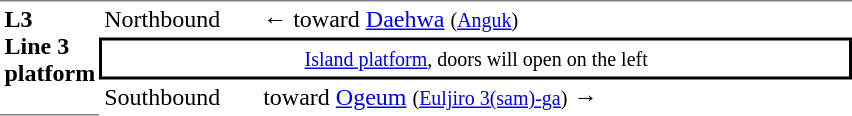<table table border=0 cellspacing=0 cellpadding=3>
<tr>
<td style="border-top:solid 1px gray;border-bottom:solid 1px gray;" width=50 rowspan=10 valign=top><strong>L3<br>Line 3 platform</strong></td>
<td style="border-bottom:solid 0px gray;border-top:solid 1px gray;" width=100>Northbound</td>
<td style="border-bottom:solid 0px gray;border-top:solid 1px gray;" width=390>←  toward <a href='#'>Daehwa</a> <small>(<a href='#'>Anguk</a>)</small></td>
</tr>
<tr>
<td style="border-top:solid 2px black;border-right:solid 2px black;border-left:solid 2px black;border-bottom:solid 2px black;text-align:center;" colspan=2><small><a href='#'>Island platform</a>, doors will open on the left</small></td>
</tr>
<tr>
<td>Southbound</td>
<td>  toward <a href='#'>Ogeum</a> <small>(<a href='#'>Euljiro 3(sam)-ga</a>)</small> →</td>
</tr>
</table>
